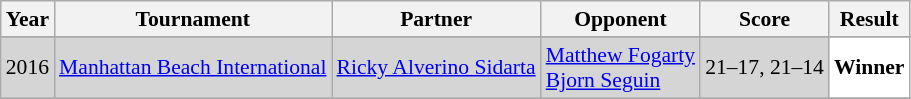<table class="sortable wikitable" style="font-size: 90%;">
<tr>
<th>Year</th>
<th>Tournament</th>
<th>Partner</th>
<th>Opponent</th>
<th>Score</th>
<th>Result</th>
</tr>
<tr>
</tr>
<tr style="background:#D5D5D5">
<td align="center">2016</td>
<td align="left"><a href='#'>Manhattan Beach International</a></td>
<td align="left"> <a href='#'>Ricky Alverino Sidarta</a></td>
<td align="left"> <a href='#'>Matthew Fogarty</a><br> <a href='#'>Bjorn Seguin</a></td>
<td align="left">21–17, 21–14</td>
<td style="text-align:left; background:white"> <strong>Winner</strong></td>
</tr>
<tr>
</tr>
</table>
